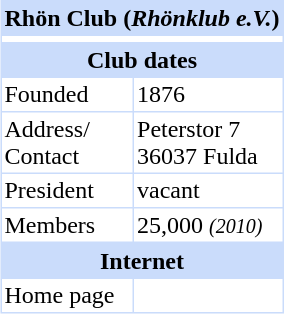<table border="0" cellpadding="2" cellspacing="1" align="right" style="margin-left:1em; background:#CADCFB;">
<tr>
<th colspan="3">Rhön Club (<em>Rhönklub e.V.</em>)</th>
</tr>
<tr bgcolor="#FFFFFF">
<td colspan="3" align=center></td>
</tr>
<tr>
<th colspan="3">Club dates</th>
</tr>
<tr bgcolor="#FFFFFF">
<td>Founded</td>
<td colspan="2">1876</td>
</tr>
<tr bgcolor="#FFFFFF">
<td valign="top">Address/<br>Contact</td>
<td colspan="2">Peterstor 7<br>36037 Fulda<br></td>
</tr>
<tr bgcolor="#FFFFFF">
<td>President</td>
<td colspan="2">vacant</td>
</tr>
<tr bgcolor="#FFFFFF">
<td>Members</td>
<td colspan="2">25,000 <small><em>(2010)</em></small></td>
</tr>
<tr bgcolor="#FFFFFF">
</tr>
<tr>
<th colspan="3">Internet</th>
</tr>
<tr bgcolor="#FFFFFF">
<td valign="top">Home page</td>
<td colspan="2"></td>
</tr>
</table>
